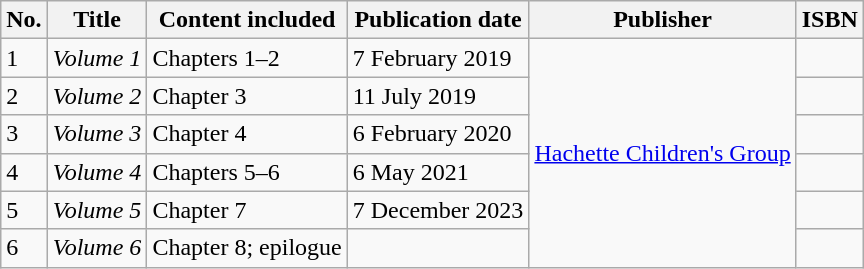<table class="wikitable">
<tr>
<th>No.</th>
<th>Title</th>
<th>Content included</th>
<th>Publication date</th>
<th>Publisher</th>
<th>ISBN</th>
</tr>
<tr>
<td>1</td>
<td><em>Volume 1</em></td>
<td>Chapters 1–2</td>
<td>7 February 2019</td>
<td rowspan="6"><a href='#'>Hachette Children's Group</a></td>
<td></td>
</tr>
<tr>
<td>2</td>
<td><em>Volume 2</em></td>
<td>Chapter 3</td>
<td>11 July 2019</td>
<td></td>
</tr>
<tr>
<td>3</td>
<td><em>Volume 3</em></td>
<td>Chapter 4</td>
<td>6 February 2020</td>
<td></td>
</tr>
<tr>
<td>4</td>
<td><em>Volume 4</em></td>
<td>Chapters 5–6</td>
<td>6 May 2021</td>
<td></td>
</tr>
<tr>
<td>5</td>
<td><em>Volume 5</em></td>
<td>Chapter 7</td>
<td>7 December 2023</td>
<td></td>
</tr>
<tr>
<td>6</td>
<td><em>Volume 6</em></td>
<td>Chapter 8; epilogue</td>
<td></td>
<td></td>
</tr>
</table>
